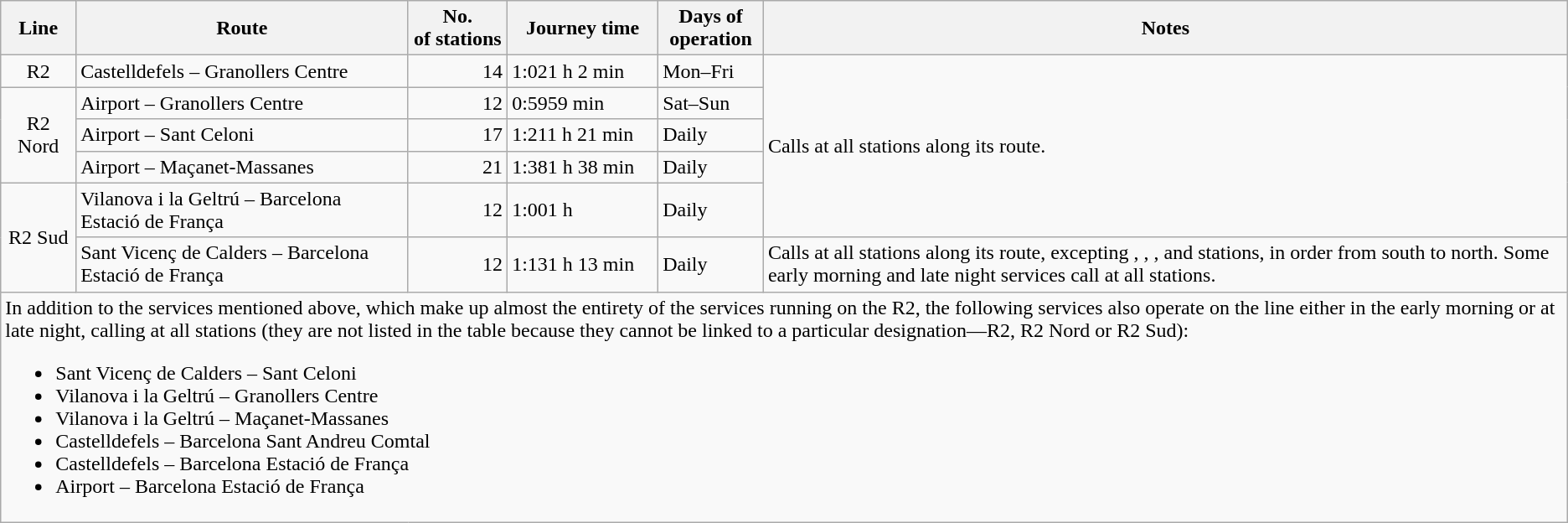<table class="wikitable sortable">
<tr>
<th>Line</th>
<th>Route</th>
<th>No.<br> of stations</th>
<th>Journey time</th>
<th>Days of<br> operation</th>
<th class=unsortable>Notes</th>
</tr>
<tr>
<td align=center><span>R2</span></td>
<td>Castelldefels – Granollers Centre</td>
<td align=right>14</td>
<td><span>1:02</span>1 h 2 min</td>
<td>Mon–Fri</td>
<td rowspan=5>Calls at all stations along its route.</td>
</tr>
<tr>
<td rowspan=3 align=center><span>R2 Nord</span></td>
<td>Airport – Granollers Centre</td>
<td align=right>12</td>
<td><span>0:59</span>59 min</td>
<td>Sat–Sun</td>
</tr>
<tr>
<td>Airport – Sant Celoni</td>
<td align=right>17</td>
<td><span>1:21</span>1 h 21 min</td>
<td>Daily</td>
</tr>
<tr>
<td>Airport – Maçanet-Massanes</td>
<td align=right>21</td>
<td><span>1:38</span>1 h 38 min</td>
<td>Daily</td>
</tr>
<tr>
<td rowspan=2 align=center><span>R2 Sud</span></td>
<td>Vilanova i la Geltrú – Barcelona Estació de França</td>
<td align=right>12</td>
<td><span>1:00</span>1 h</td>
<td>Daily</td>
</tr>
<tr>
<td>Sant Vicenç de Calders – Barcelona Estació de França</td>
<td align=right>12</td>
<td><span>1:13</span>1 h 13 min</td>
<td>Daily</td>
<td>Calls at all stations along its route, excepting , , ,  and  stations, in order from south to north. Some early morning and late night services call at all stations.</td>
</tr>
<tr class="sortbottom">
<td colspan="6" style="text-align:left;">In addition to the services mentioned above, which make up almost the entirety of the services running on the R2, the following services also operate on the line either in the early morning or at late night, calling at all stations (they are not listed in the table because they cannot be linked to a particular designation—R2, R2 Nord or R2 Sud):<br><ul><li>Sant Vicenç de Calders – Sant Celoni</li><li>Vilanova i la Geltrú – Granollers Centre</li><li>Vilanova i la Geltrú – Maçanet-Massanes</li><li>Castelldefels – Barcelona Sant Andreu Comtal</li><li>Castelldefels – Barcelona Estació de França</li><li>Airport – Barcelona Estació de França</li></ul></td>
</tr>
</table>
